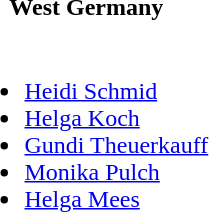<table>
<tr>
<th>West Germany</th>
</tr>
<tr>
<td><br><ul><li><a href='#'>Heidi Schmid</a></li><li><a href='#'>Helga Koch</a></li><li><a href='#'>Gundi Theuerkauff</a></li><li><a href='#'>Monika Pulch</a></li><li><a href='#'>Helga Mees</a></li></ul></td>
</tr>
</table>
